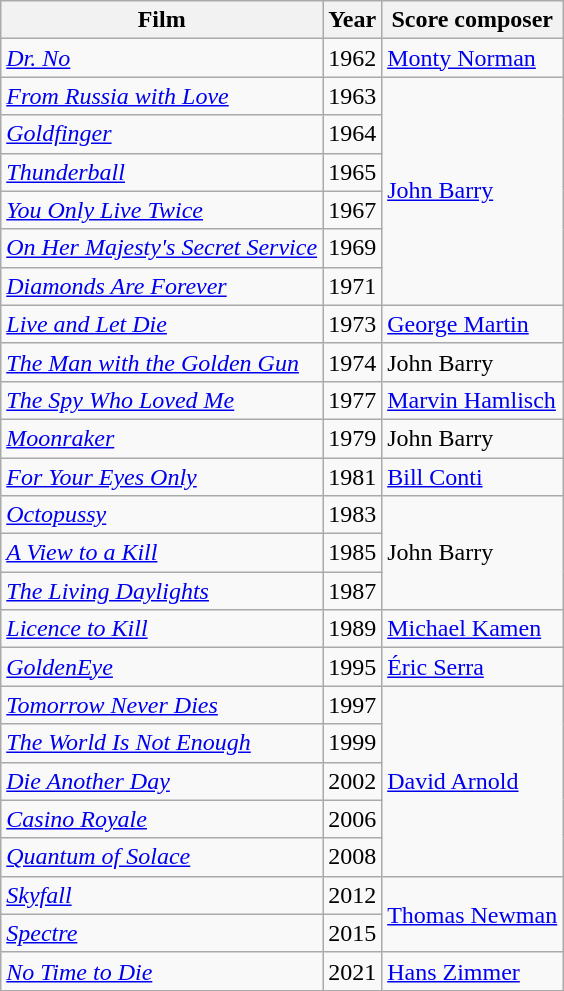<table class="wikitable">
<tr>
<th>Film</th>
<th>Year</th>
<th>Score composer</th>
</tr>
<tr>
<td><em><a href='#'>Dr. No</a></em></td>
<td>1962</td>
<td><a href='#'>Monty Norman</a></td>
</tr>
<tr>
<td><em><a href='#'>From Russia with Love</a></em></td>
<td>1963</td>
<td rowspan="6"><a href='#'>John Barry</a></td>
</tr>
<tr>
<td><em><a href='#'>Goldfinger</a></em></td>
<td>1964</td>
</tr>
<tr>
<td><em><a href='#'>Thunderball</a></em></td>
<td>1965</td>
</tr>
<tr>
<td><em><a href='#'>You Only Live Twice</a></em></td>
<td>1967</td>
</tr>
<tr>
<td><em><a href='#'>On Her Majesty's Secret Service</a></em></td>
<td>1969</td>
</tr>
<tr>
<td><em><a href='#'>Diamonds Are Forever</a></em></td>
<td>1971</td>
</tr>
<tr>
<td><em><a href='#'>Live and Let Die</a></em></td>
<td>1973</td>
<td><a href='#'>George Martin</a></td>
</tr>
<tr>
<td><em><a href='#'>The Man with the Golden Gun</a></em></td>
<td>1974</td>
<td>John Barry</td>
</tr>
<tr>
<td><em><a href='#'>The Spy Who Loved Me</a></em></td>
<td>1977</td>
<td><a href='#'>Marvin Hamlisch</a></td>
</tr>
<tr>
<td><em><a href='#'>Moonraker</a></em></td>
<td>1979</td>
<td>John Barry</td>
</tr>
<tr>
<td><em><a href='#'>For Your Eyes Only</a></em></td>
<td>1981</td>
<td><a href='#'>Bill Conti</a></td>
</tr>
<tr>
<td><em><a href='#'>Octopussy</a></em></td>
<td>1983</td>
<td rowspan="3">John Barry</td>
</tr>
<tr>
<td><em><a href='#'>A View to a Kill</a></em></td>
<td>1985</td>
</tr>
<tr>
<td><em><a href='#'>The Living Daylights</a></em></td>
<td>1987</td>
</tr>
<tr>
<td><em><a href='#'>Licence to Kill</a></em></td>
<td>1989</td>
<td><a href='#'>Michael Kamen</a></td>
</tr>
<tr>
<td><em><a href='#'>GoldenEye</a></em></td>
<td>1995</td>
<td><a href='#'>Éric Serra</a></td>
</tr>
<tr>
<td><em><a href='#'>Tomorrow Never Dies</a></em></td>
<td>1997</td>
<td rowspan="5"><a href='#'>David Arnold</a></td>
</tr>
<tr>
<td><em><a href='#'>The World Is Not Enough</a></em></td>
<td>1999</td>
</tr>
<tr>
<td><em><a href='#'>Die Another Day</a></em></td>
<td>2002</td>
</tr>
<tr>
<td><em><a href='#'>Casino Royale</a></em></td>
<td>2006</td>
</tr>
<tr>
<td><em><a href='#'>Quantum of Solace</a></em></td>
<td>2008</td>
</tr>
<tr>
<td><em><a href='#'>Skyfall</a></em></td>
<td>2012</td>
<td rowspan="2"><a href='#'>Thomas Newman</a></td>
</tr>
<tr>
<td><em><a href='#'>Spectre</a></em></td>
<td>2015</td>
</tr>
<tr>
<td><em><a href='#'>No Time to Die</a></em></td>
<td>2021</td>
<td rowspan="1"><a href='#'>Hans Zimmer</a></td>
</tr>
</table>
